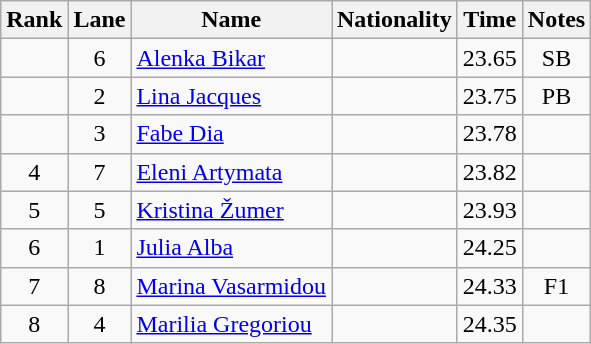<table class="wikitable sortable" style="text-align:center">
<tr>
<th>Rank</th>
<th>Lane</th>
<th>Name</th>
<th>Nationality</th>
<th>Time</th>
<th>Notes</th>
</tr>
<tr>
<td></td>
<td>6</td>
<td align=left><a href='#'>Alenka Bikar</a></td>
<td align=left></td>
<td>23.65</td>
<td>SB</td>
</tr>
<tr>
<td></td>
<td>2</td>
<td align=left><a href='#'>Lina Jacques</a></td>
<td align=left></td>
<td>23.75</td>
<td>PB</td>
</tr>
<tr>
<td></td>
<td>3</td>
<td align=left><a href='#'>Fabe Dia</a></td>
<td align=left></td>
<td>23.78</td>
<td></td>
</tr>
<tr>
<td>4</td>
<td>7</td>
<td align=left><a href='#'>Eleni Artymata</a></td>
<td align=left></td>
<td>23.82</td>
<td></td>
</tr>
<tr>
<td>5</td>
<td>5</td>
<td align=left><a href='#'>Kristina Žumer</a></td>
<td align=left></td>
<td>23.93</td>
<td></td>
</tr>
<tr>
<td>6</td>
<td>1</td>
<td align=left><a href='#'>Julia Alba</a></td>
<td align=left></td>
<td>24.25</td>
<td></td>
</tr>
<tr>
<td>7</td>
<td>8</td>
<td align=left><a href='#'>Marina Vasarmidou</a></td>
<td align=left></td>
<td>24.33</td>
<td>F1</td>
</tr>
<tr>
<td>8</td>
<td>4</td>
<td align=left><a href='#'>Marilia Gregoriou</a></td>
<td align=left></td>
<td>24.35</td>
<td></td>
</tr>
</table>
